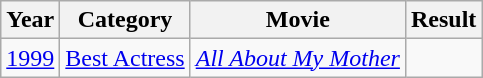<table class="wikitable">
<tr>
<th>Year</th>
<th>Category</th>
<th>Movie</th>
<th>Result</th>
</tr>
<tr>
<td><a href='#'>1999</a></td>
<td><a href='#'>Best Actress</a></td>
<td><em><a href='#'>All About My Mother</a></em></td>
<td></td>
</tr>
</table>
